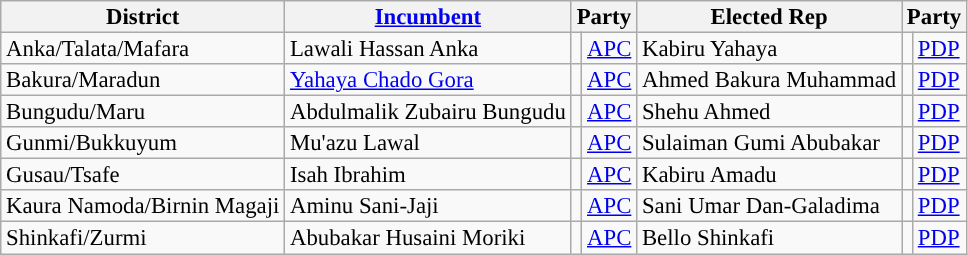<table class="sortable wikitable" style="font-size:95%;line-height:14px;">
<tr>
<th class="unsortable">District</th>
<th class="unsortable"><a href='#'>Incumbent</a></th>
<th colspan="2">Party</th>
<th class="unsortable">Elected Rep</th>
<th colspan="2">Party</th>
</tr>
<tr>
<td>Anka/Talata/Mafara</td>
<td>Lawali Hassan Anka</td>
<td style="background:"></td>
<td><a href='#'>APC</a></td>
<td>Kabiru Yahaya</td>
<td style="background:"></td>
<td><a href='#'>PDP</a></td>
</tr>
<tr>
<td>Bakura/Maradun</td>
<td><a href='#'>Yahaya Chado Gora</a></td>
<td style="background:"></td>
<td><a href='#'>APC</a></td>
<td>Ahmed Bakura Muhammad</td>
<td style="background:"></td>
<td><a href='#'>PDP</a></td>
</tr>
<tr>
<td>Bungudu/Maru</td>
<td>Abdulmalik Zubairu Bungudu</td>
<td style="background:"></td>
<td><a href='#'>APC</a></td>
<td>Shehu Ahmed</td>
<td style="background:"></td>
<td><a href='#'>PDP</a></td>
</tr>
<tr>
<td>Gunmi/Bukkuyum</td>
<td>Mu'azu Lawal</td>
<td style="background:"></td>
<td><a href='#'>APC</a></td>
<td>Sulaiman Gumi Abubakar</td>
<td style="background:"></td>
<td><a href='#'>PDP</a></td>
</tr>
<tr>
<td>Gusau/Tsafe</td>
<td>Isah Ibrahim</td>
<td style="background:"></td>
<td><a href='#'>APC</a></td>
<td>Kabiru Amadu</td>
<td style="background:"></td>
<td><a href='#'>PDP</a></td>
</tr>
<tr>
<td>Kaura Namoda/Birnin Magaji</td>
<td>Aminu Sani-Jaji</td>
<td style="background:"></td>
<td><a href='#'>APC</a></td>
<td>Sani Umar Dan-Galadima</td>
<td style="background:"></td>
<td><a href='#'>PDP</a></td>
</tr>
<tr>
<td>Shinkafi/Zurmi</td>
<td>Abubakar Husaini Moriki</td>
<td style="background:"></td>
<td><a href='#'>APC</a></td>
<td>Bello Shinkafi</td>
<td style="background:"></td>
<td><a href='#'>PDP</a></td>
</tr>
</table>
